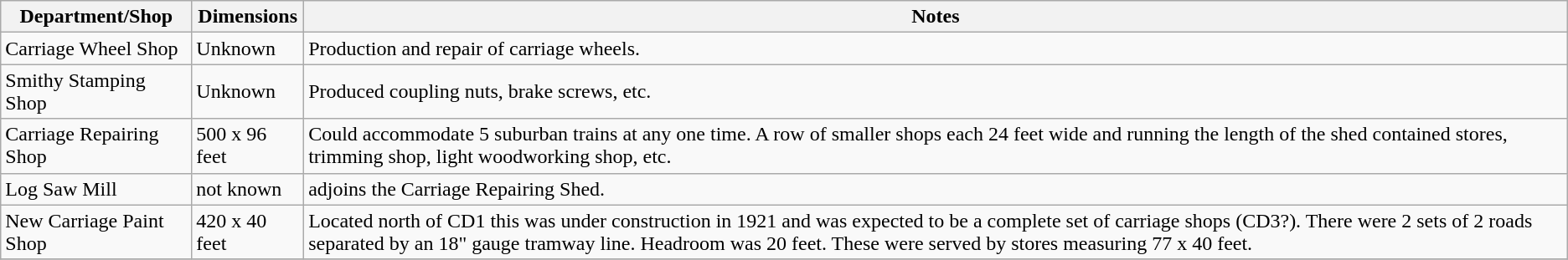<table class="wikitable">
<tr>
<th>Department/Shop</th>
<th>Dimensions</th>
<th>Notes</th>
</tr>
<tr>
<td>Carriage Wheel Shop</td>
<td>Unknown</td>
<td>Production and repair of carriage wheels.</td>
</tr>
<tr>
<td>Smithy Stamping Shop</td>
<td>Unknown</td>
<td>Produced coupling nuts, brake screws, etc.</td>
</tr>
<tr>
<td>Carriage Repairing Shop</td>
<td>500 x 96 feet</td>
<td>Could accommodate 5 suburban trains at any one time. A row of smaller shops each 24 feet wide and running the length of the shed contained stores, trimming shop, light woodworking shop, etc.</td>
</tr>
<tr>
<td>Log Saw Mill</td>
<td>not known</td>
<td>adjoins the Carriage Repairing Shed.</td>
</tr>
<tr>
<td>New Carriage Paint Shop</td>
<td>420 x 40 feet</td>
<td>Located north of CD1 this was under construction in 1921 and was expected to be a complete set of carriage shops (CD3?). There were 2 sets of 2 roads separated by an 18" gauge tramway line. Headroom was 20 feet. These were served by stores measuring 77 x 40 feet.</td>
</tr>
<tr>
</tr>
</table>
